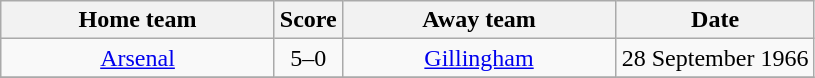<table class="wikitable" style="text-align:center;">
<tr>
<th width=175>Home team</th>
<th width=20>Score</th>
<th width=175>Away team</th>
<th width=125>Date</th>
</tr>
<tr>
<td><a href='#'>Arsenal</a></td>
<td>5–0</td>
<td><a href='#'>Gillingham</a></td>
<td>28 September 1966</td>
</tr>
<tr>
</tr>
</table>
